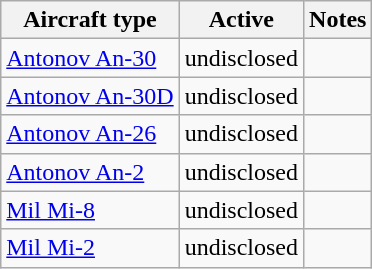<table class="wikitable sortable">
<tr>
<th>Aircraft type</th>
<th>Active</th>
<th>Notes</th>
</tr>
<tr>
<td><a href='#'>Antonov An-30</a></td>
<td>undisclosed</td>
<td></td>
</tr>
<tr>
<td><a href='#'>Antonov An-30D</a></td>
<td>undisclosed</td>
<td></td>
</tr>
<tr>
<td><a href='#'>Antonov An-26</a></td>
<td>undisclosed</td>
<td></td>
</tr>
<tr>
<td><a href='#'>Antonov An-2</a></td>
<td>undisclosed</td>
<td></td>
</tr>
<tr>
<td><a href='#'>Mil Mi-8</a></td>
<td>undisclosed</td>
<td></td>
</tr>
<tr>
<td><a href='#'>Mil Mi-2</a></td>
<td>undisclosed</td>
<td></td>
</tr>
</table>
